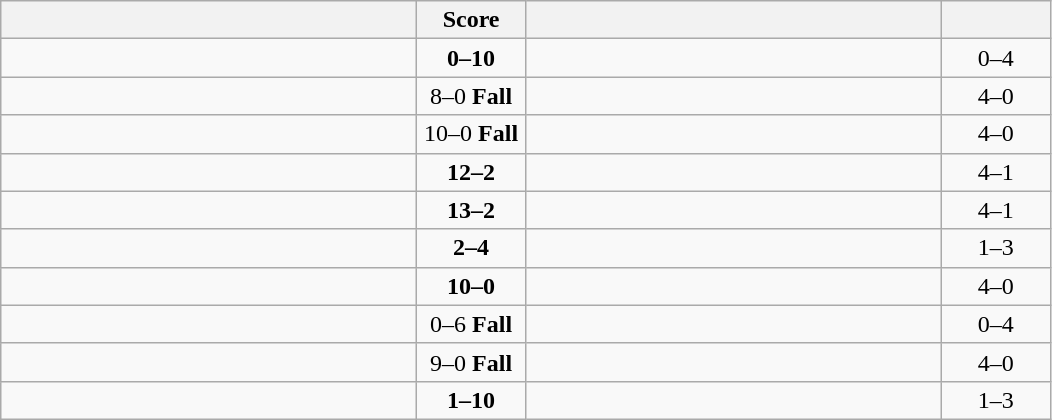<table class="wikitable" style="text-align: center; ">
<tr>
<th align="right" width="270"></th>
<th width="65">Score</th>
<th align="left" width="270"></th>
<th width="65"></th>
</tr>
<tr>
<td align="left"></td>
<td><strong>0–10</strong></td>
<td align="left"><strong></strong></td>
<td>0–4 <strong></strong></td>
</tr>
<tr>
<td align="left"><strong></strong></td>
<td>8–0 <strong>Fall</strong></td>
<td align="left"></td>
<td>4–0 <strong></strong></td>
</tr>
<tr>
<td align="left"><strong></strong></td>
<td>10–0 <strong>Fall</strong></td>
<td align="left"></td>
<td>4–0 <strong></strong></td>
</tr>
<tr>
<td align="left"><strong></strong></td>
<td><strong>12–2</strong></td>
<td align="left"></td>
<td>4–1 <strong></strong></td>
</tr>
<tr>
<td align="left"><strong></strong></td>
<td><strong>13–2</strong></td>
<td align="left"></td>
<td>4–1 <strong></strong></td>
</tr>
<tr>
<td align="left"></td>
<td><strong>2–4</strong></td>
<td align="left"><strong></strong></td>
<td>1–3 <strong></strong></td>
</tr>
<tr>
<td align="left"><strong></strong></td>
<td><strong>10–0</strong></td>
<td align="left"></td>
<td>4–0 <strong></strong></td>
</tr>
<tr>
<td align="left"></td>
<td>0–6 <strong>Fall</strong></td>
<td align="left"><strong></strong></td>
<td>0–4 <strong></strong></td>
</tr>
<tr>
<td align="left"><strong></strong></td>
<td>9–0 <strong>Fall</strong></td>
<td align="left"></td>
<td>4–0 <strong></strong></td>
</tr>
<tr>
<td align="left"></td>
<td><strong>1–10</strong></td>
<td align="left"><strong></strong></td>
<td>1–3 <strong></strong></td>
</tr>
</table>
